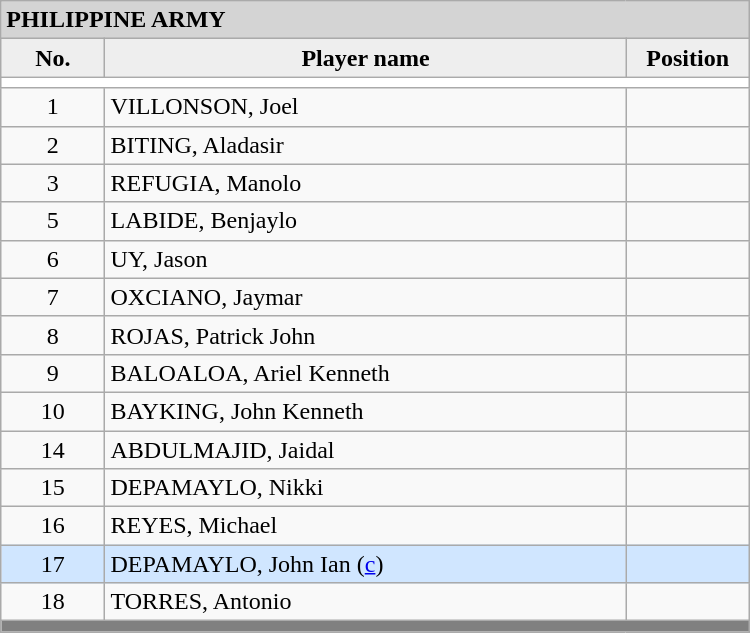<table class='wikitable mw-collapsible mw-collapsed' style='text-align: center; width: 500px; border: none;'>
<tr>
<th style="background:#D4D4D4; text-align:left;" colspan=3>PHILIPPINE ARMY</th>
</tr>
<tr style="background:#EEEEEE; font-weight:bold;">
<td width=10%>No.</td>
<td width=50%>Player name</td>
<td width=10%>Position</td>
</tr>
<tr style="background:#FFFFFF;">
<td colspan=3 align=center></td>
</tr>
<tr>
<td align=center>1</td>
<td align=left>VILLONSON, Joel</td>
<td align=center></td>
</tr>
<tr>
<td align=center>2</td>
<td align=left>BITING, Aladasir</td>
<td align=center></td>
</tr>
<tr>
<td align=center>3</td>
<td align=left>REFUGIA, Manolo</td>
<td align=center></td>
</tr>
<tr>
<td align=center>5</td>
<td align=left>LABIDE, Benjaylo</td>
<td align=center></td>
</tr>
<tr>
<td align=center>6</td>
<td align=left>UY, Jason</td>
<td align=center></td>
</tr>
<tr>
<td align=center>7</td>
<td align=left>OXCIANO, Jaymar</td>
<td align=center></td>
</tr>
<tr>
<td align=center>8</td>
<td align=left>ROJAS, Patrick John</td>
<td align=center></td>
</tr>
<tr>
<td align=center>9</td>
<td align=left>BALOALOA, Ariel Kenneth</td>
<td align=center></td>
</tr>
<tr>
<td align=center>10</td>
<td align=left>BAYKING, John Kenneth</td>
<td align=center></td>
</tr>
<tr>
<td align=center>14</td>
<td align=left>ABDULMAJID, Jaidal</td>
<td align=center></td>
</tr>
<tr>
<td align=center>15</td>
<td align=left>DEPAMAYLO, Nikki</td>
<td align=center></td>
</tr>
<tr>
<td align=center>16</td>
<td align=left>REYES, Michael</td>
<td align=center></td>
</tr>
<tr bgcolor=#D0E6FF>
<td align=center>17</td>
<td align=left>DEPAMAYLO, John Ian (<a href='#'>c</a>)</td>
<td align=center></td>
</tr>
<tr>
<td align=center>18</td>
<td align=left>TORRES, Antonio</td>
<td align=center></td>
</tr>
<tr>
<th style="background:gray;" colspan=3></th>
</tr>
<tr>
</tr>
</table>
